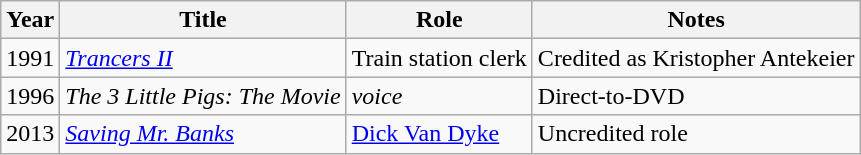<table class="wikitable sortable">
<tr>
<th>Year</th>
<th>Title</th>
<th>Role</th>
<th class="unsortable">Notes</th>
</tr>
<tr>
<td>1991</td>
<td><em><a href='#'>Trancers II</a></em></td>
<td>Train station clerk</td>
<td>Credited as Kristopher Antekeier</td>
</tr>
<tr>
<td>1996</td>
<td><em>The 3 Little Pigs: The Movie</em></td>
<td><em>voice</em></td>
<td>Direct-to-DVD</td>
</tr>
<tr>
<td>2013</td>
<td><em><a href='#'>Saving Mr. Banks</a></em></td>
<td><a href='#'>Dick Van Dyke</a></td>
<td>Uncredited role</td>
</tr>
</table>
